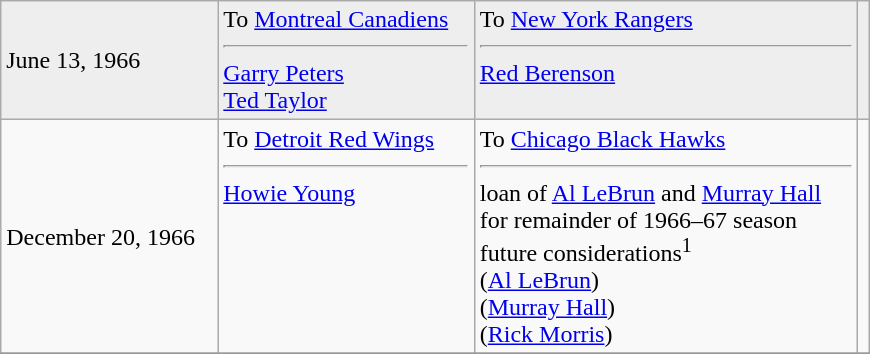<table class="wikitable" style="border:1px solid #999999; width:580px;">
<tr bgcolor="eeeeee">
<td>June 13, 1966</td>
<td valign="top">To <a href='#'>Montreal Canadiens</a><hr><a href='#'>Garry Peters</a><br><a href='#'>Ted Taylor</a></td>
<td valign="top">To <a href='#'>New York Rangers</a><hr><a href='#'>Red Berenson</a></td>
<td></td>
</tr>
<tr>
<td>December 20, 1966</td>
<td valign="top">To <a href='#'>Detroit Red Wings</a><hr><a href='#'>Howie Young</a></td>
<td valign="top">To <a href='#'>Chicago Black Hawks</a><hr>loan of <a href='#'>Al LeBrun</a> and <a href='#'>Murray Hall</a><br>for remainder of 1966–67 season<br>future considerations<sup>1</sup><br>(<a href='#'>Al LeBrun</a>)<br>(<a href='#'>Murray Hall</a>)<br>(<a href='#'>Rick Morris</a>)</td>
<td></td>
</tr>
<tr bgcolor="eeeeee">
</tr>
</table>
